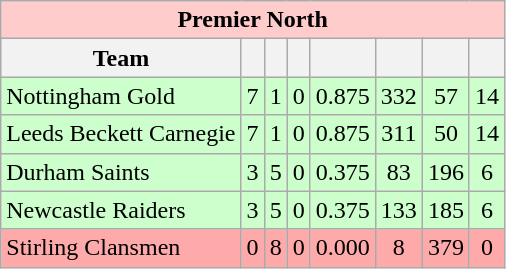<table class="wikitable">
<tr style="background:#fcc;">
<td colspan="8" style="text-align:center;"><strong>Premier North</strong></td>
</tr>
<tr style="background:#efefef;">
<th>Team</th>
<th></th>
<th></th>
<th></th>
<th></th>
<th></th>
<th></th>
<th></th>
</tr>
<tr style="text-align:center; background:#cfc;">
<td align="left">Nottingham Gold</td>
<td>7</td>
<td>1</td>
<td>0</td>
<td>0.875</td>
<td>332</td>
<td>57</td>
<td>14</td>
</tr>
<tr style="text-align:center; background:#cfc;">
<td align="left">Leeds Beckett Carnegie</td>
<td>7</td>
<td>1</td>
<td>0</td>
<td>0.875</td>
<td>311</td>
<td>50</td>
<td>14</td>
</tr>
<tr style="text-align:center; background:#cfc;">
<td align="left">Durham Saints</td>
<td>3</td>
<td>5</td>
<td>0</td>
<td>0.375</td>
<td>83</td>
<td>196</td>
<td>6</td>
</tr>
<tr style="text-align:center; background:#cfc;">
<td align="left">Newcastle Raiders</td>
<td>3</td>
<td>5</td>
<td>0</td>
<td>0.375</td>
<td>133</td>
<td>185</td>
<td>6</td>
</tr>
<tr style="text-align:center; background:#faa;">
<td align="left">Stirling Clansmen</td>
<td>0</td>
<td>8</td>
<td>0</td>
<td>0.000</td>
<td>8</td>
<td>379</td>
<td>0</td>
</tr>
</table>
